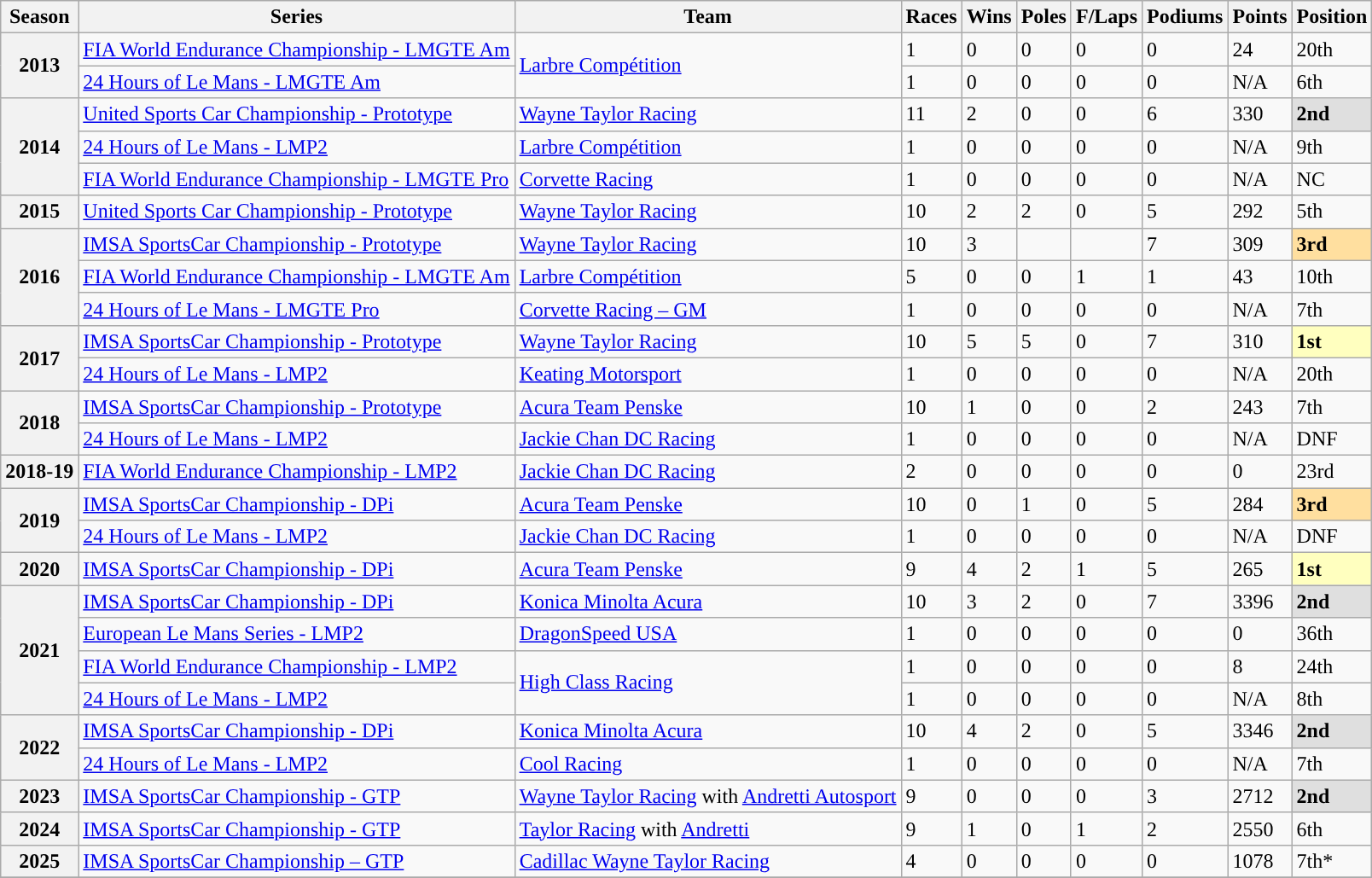<table class="wikitable">
<tr>
<th>Season</th>
<th>Series</th>
<th>Team</th>
<th>Races</th>
<th>Wins</th>
<th>Poles</th>
<th>F/Laps</th>
<th>Podiums</th>
<th>Points</th>
<th>Position</th>
</tr>
<tr>
<th rowspan="2">2013</th>
<td><a href='#'>FIA World Endurance Championship - LMGTE Am</a></td>
<td rowspan="2"><a href='#'>Larbre Compétition</a></td>
<td>1</td>
<td>0</td>
<td>0</td>
<td>0</td>
<td>0</td>
<td>24</td>
<td>20th</td>
</tr>
<tr>
<td><a href='#'>24 Hours of Le Mans - LMGTE Am</a></td>
<td>1</td>
<td>0</td>
<td>0</td>
<td>0</td>
<td>0</td>
<td>N/A</td>
<td>6th</td>
</tr>
<tr>
<th rowspan="3">2014</th>
<td><a href='#'>United Sports Car Championship - Prototype</a></td>
<td><a href='#'>Wayne Taylor Racing</a></td>
<td>11</td>
<td>2</td>
<td>0</td>
<td>0</td>
<td>6</td>
<td>330</td>
<td style="background:#DFDFDF;”"><strong>2nd</strong></td>
</tr>
<tr>
<td><a href='#'>24 Hours of Le Mans - LMP2</a></td>
<td><a href='#'>Larbre Compétition</a></td>
<td>1</td>
<td>0</td>
<td>0</td>
<td>0</td>
<td>0</td>
<td>N/A</td>
<td>9th</td>
</tr>
<tr>
<td><a href='#'>FIA World Endurance Championship - LMGTE Pro</a></td>
<td><a href='#'>Corvette Racing</a></td>
<td>1</td>
<td>0</td>
<td>0</td>
<td>0</td>
<td>0</td>
<td>N/A</td>
<td>NC</td>
</tr>
<tr>
<th>2015</th>
<td><a href='#'>United Sports Car Championship - Prototype</a></td>
<td><a href='#'>Wayne Taylor Racing</a></td>
<td>10</td>
<td>2</td>
<td>2</td>
<td>0</td>
<td>5</td>
<td>292</td>
<td>5th</td>
</tr>
<tr>
<th rowspan="3">2016</th>
<td><a href='#'>IMSA SportsCar Championship - Prototype</a></td>
<td><a href='#'>Wayne Taylor Racing</a></td>
<td>10</td>
<td>3</td>
<td></td>
<td></td>
<td>7</td>
<td>309</td>
<td style="background:#FFDF9F;”"><strong>3rd</strong></td>
</tr>
<tr>
<td><a href='#'>FIA World Endurance Championship - LMGTE Am</a></td>
<td><a href='#'>Larbre Compétition</a></td>
<td>5</td>
<td>0</td>
<td>0</td>
<td>1</td>
<td>1</td>
<td>43</td>
<td>10th</td>
</tr>
<tr>
<td><a href='#'>24 Hours of Le Mans - LMGTE Pro</a></td>
<td><a href='#'>Corvette Racing – GM</a></td>
<td>1</td>
<td>0</td>
<td>0</td>
<td>0</td>
<td>0</td>
<td>N/A</td>
<td>7th</td>
</tr>
<tr>
<th rowspan="2">2017</th>
<td><a href='#'>IMSA SportsCar Championship - Prototype</a></td>
<td><a href='#'>Wayne Taylor Racing</a></td>
<td>10</td>
<td>5</td>
<td>5</td>
<td>0</td>
<td>7</td>
<td>310</td>
<td style="background:#FFFFBF;”"><strong>1st</strong></td>
</tr>
<tr>
<td><a href='#'>24 Hours of Le Mans - LMP2</a></td>
<td><a href='#'>Keating Motorsport</a></td>
<td>1</td>
<td>0</td>
<td>0</td>
<td>0</td>
<td>0</td>
<td>N/A</td>
<td>20th</td>
</tr>
<tr>
<th rowspan="2">2018</th>
<td><a href='#'>IMSA SportsCar Championship - Prototype</a></td>
<td><a href='#'>Acura Team Penske</a></td>
<td>10</td>
<td>1</td>
<td>0</td>
<td>0</td>
<td>2</td>
<td>243</td>
<td>7th</td>
</tr>
<tr>
<td><a href='#'>24 Hours of Le Mans - LMP2</a></td>
<td><a href='#'>Jackie Chan DC Racing</a></td>
<td>1</td>
<td>0</td>
<td>0</td>
<td>0</td>
<td>0</td>
<td>N/A</td>
<td>DNF</td>
</tr>
<tr>
<th>2018-19</th>
<td><a href='#'>FIA World Endurance Championship - LMP2</a></td>
<td><a href='#'>Jackie Chan DC Racing</a></td>
<td>2</td>
<td>0</td>
<td>0</td>
<td>0</td>
<td>0</td>
<td>0</td>
<td>23rd</td>
</tr>
<tr>
<th rowspan="2">2019</th>
<td><a href='#'>IMSA SportsCar Championship - DPi</a></td>
<td><a href='#'>Acura Team Penske</a></td>
<td>10</td>
<td>0</td>
<td>1</td>
<td>0</td>
<td>5</td>
<td>284</td>
<td style="background:#FFDF9F;”"><strong>3rd</strong></td>
</tr>
<tr>
<td><a href='#'>24 Hours of Le Mans - LMP2</a></td>
<td><a href='#'>Jackie Chan DC Racing</a></td>
<td>1</td>
<td>0</td>
<td>0</td>
<td>0</td>
<td>0</td>
<td>N/A</td>
<td>DNF</td>
</tr>
<tr>
<th>2020</th>
<td><a href='#'>IMSA SportsCar Championship - DPi</a></td>
<td><a href='#'>Acura Team Penske</a></td>
<td>9</td>
<td>4</td>
<td>2</td>
<td>1</td>
<td>5</td>
<td>265</td>
<td style="background:#FFFFBF;”"><strong>1st</strong></td>
</tr>
<tr>
<th rowspan="4">2021</th>
<td><a href='#'>IMSA SportsCar Championship - DPi</a></td>
<td><a href='#'>Konica Minolta Acura</a></td>
<td>10</td>
<td>3</td>
<td>2</td>
<td>0</td>
<td>7</td>
<td>3396</td>
<td style="background:#DFDFDF;”"><strong>2nd</strong></td>
</tr>
<tr>
<td><a href='#'>European Le Mans Series - LMP2</a></td>
<td><a href='#'>DragonSpeed USA</a></td>
<td>1</td>
<td>0</td>
<td>0</td>
<td>0</td>
<td>0</td>
<td>0</td>
<td>36th</td>
</tr>
<tr>
<td><a href='#'>FIA World Endurance Championship - LMP2</a></td>
<td rowspan="2"><a href='#'>High Class Racing</a></td>
<td>1</td>
<td>0</td>
<td>0</td>
<td>0</td>
<td>0</td>
<td>8</td>
<td>24th</td>
</tr>
<tr>
<td><a href='#'>24 Hours of Le Mans - LMP2</a></td>
<td>1</td>
<td>0</td>
<td>0</td>
<td>0</td>
<td>0</td>
<td>N/A</td>
<td>8th</td>
</tr>
<tr>
<th rowspan="2">2022</th>
<td><a href='#'>IMSA SportsCar Championship - DPi</a></td>
<td><a href='#'>Konica Minolta Acura</a></td>
<td>10</td>
<td>4</td>
<td>2</td>
<td>0</td>
<td>5</td>
<td>3346</td>
<td style="background:#DFDFDF;”"><strong>2nd</strong></td>
</tr>
<tr>
<td><a href='#'>24 Hours of Le Mans - LMP2</a></td>
<td><a href='#'>Cool Racing</a></td>
<td>1</td>
<td>0</td>
<td>0</td>
<td>0</td>
<td>0</td>
<td>N/A</td>
<td>7th</td>
</tr>
<tr>
<th>2023</th>
<td><a href='#'>IMSA SportsCar Championship - GTP</a></td>
<td><a href='#'>Wayne Taylor Racing</a> with <a href='#'>Andretti Autosport</a></td>
<td>9</td>
<td>0</td>
<td>0</td>
<td>0</td>
<td>3</td>
<td>2712</td>
<td style="background:#DFDFDF;”"><strong>2nd</strong></td>
</tr>
<tr>
<th>2024</th>
<td><a href='#'>IMSA SportsCar Championship - GTP</a></td>
<td><a href='#'>Taylor Racing</a> with <a href='#'>Andretti</a></td>
<td>9</td>
<td>1</td>
<td>0</td>
<td>1</td>
<td>2</td>
<td>2550</td>
<td>6th</td>
</tr>
<tr>
<th>2025</th>
<td align=left><a href='#'>IMSA SportsCar Championship – GTP</a></td>
<td align=left><a href='#'>Cadillac Wayne Taylor Racing</a></td>
<td>4</td>
<td>0</td>
<td>0</td>
<td>0</td>
<td>0</td>
<td>1078</td>
<td>7th*</td>
</tr>
<tr>
</tr>
</table>
